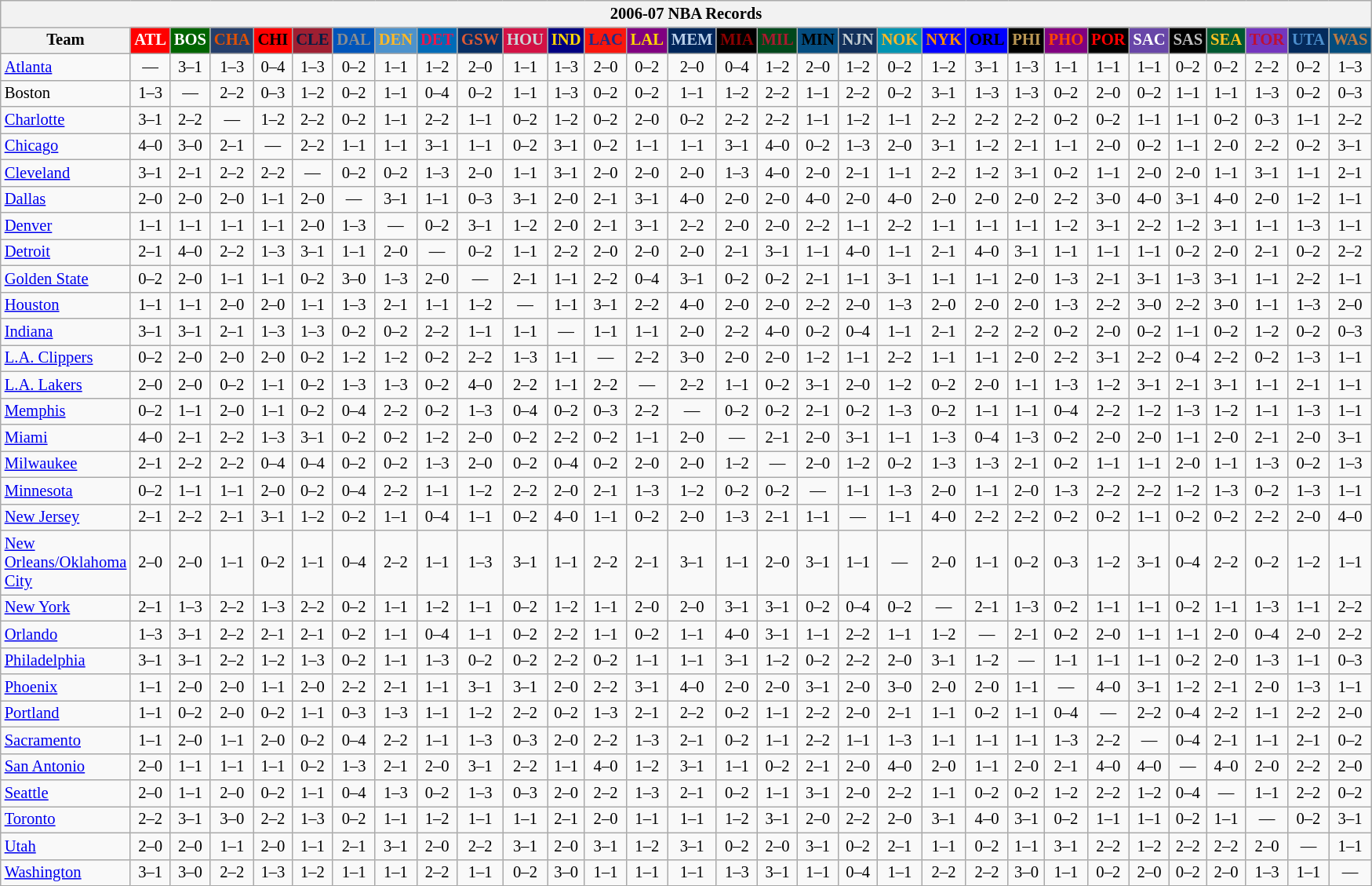<table class="wikitable" style="font-size:86%; text-align:center;">
<tr>
<th colspan=31>2006-07 NBA Records</th>
</tr>
<tr>
<th width=100>Team</th>
<th style="background:#FF0000;color:#FFFFFF;width=35">ATL</th>
<th style="background:#006400;color:#FFFFFF;width=35">BOS</th>
<th style="background:#253E6A;color:#DF5106;width=35">CHA</th>
<th style="background:#FF0000;color:#000000;width=35">CHI</th>
<th style="background:#9F1F32;color:#001D43;width=35">CLE</th>
<th style="background:#0055BA;color:#898D8F;width=35">DAL</th>
<th style="background:#4C92CC;color:#FDB827;width=35">DEN</th>
<th style="background:#006BB7;color:#ED164B;width=35">DET</th>
<th style="background:#072E63;color:#DC5A34;width=35">GSW</th>
<th style="background:#D31145;color:#CBD4D8;width=35">HOU</th>
<th style="background:#000080;color:#FFD700;width=35">IND</th>
<th style="background:#F9160D;color:#1A2E8B;width=35">LAC</th>
<th style="background:#800080;color:#FFD700;width=35">LAL</th>
<th style="background:#00265B;color:#BAD1EB;width=35">MEM</th>
<th style="background:#000000;color:#8B0000;width=35">MIA</th>
<th style="background:#00471B;color:#AC1A2F;width=35">MIL</th>
<th style="background:#044D80;color:#000000;width=35">MIN</th>
<th style="background:#12305B;color:#C4CED4;width=35">NJN</th>
<th style="background:#0093B1;color:#FDB827;width=35">NOK</th>
<th style="background:#0000FF;color:#FF8C00;width=35">NYK</th>
<th style="background:#0000FF;color:#000000;width=35">ORL</th>
<th style="background:#000000;color:#BB9754;width=35">PHI</th>
<th style="background:#800080;color:#FF4500;width=35">PHO</th>
<th style="background:#000000;color:#FF0000;width=35">POR</th>
<th style="background:#6846A8;color:#FFFFFF;width=35">SAC</th>
<th style="background:#000000;color:#C0C0C0;width=35">SAS</th>
<th style="background:#005831;color:#FFC322;width=35">SEA</th>
<th style="background:#7436BF;color:#BE0F34;width=35">TOR</th>
<th style="background:#042A5C;color:#4C8ECC;width=35">UTA</th>
<th style="background:#044D7D;color:#BC7A44;width=35">WAS</th>
</tr>
<tr>
<td style="text-align:left;"><a href='#'>Atlanta</a></td>
<td>—</td>
<td>3–1</td>
<td>1–3</td>
<td>0–4</td>
<td>1–3</td>
<td>0–2</td>
<td>1–1</td>
<td>1–2</td>
<td>2–0</td>
<td>1–1</td>
<td>1–3</td>
<td>2–0</td>
<td>0–2</td>
<td>2–0</td>
<td>0–4</td>
<td>1–2</td>
<td>2–0</td>
<td>1–2</td>
<td>0–2</td>
<td>1–2</td>
<td>3–1</td>
<td>1–3</td>
<td>1–1</td>
<td>1–1</td>
<td>1–1</td>
<td>0–2</td>
<td>0–2</td>
<td>2–2</td>
<td>0–2</td>
<td>1–3</td>
</tr>
<tr>
<td style="text-align:left;">Boston</td>
<td>1–3</td>
<td>—</td>
<td>2–2</td>
<td>0–3</td>
<td>1–2</td>
<td>0–2</td>
<td>1–1</td>
<td>0–4</td>
<td>0–2</td>
<td>1–1</td>
<td>1–3</td>
<td>0–2</td>
<td>0–2</td>
<td>1–1</td>
<td>1–2</td>
<td>2–2</td>
<td>1–1</td>
<td>2–2</td>
<td>0–2</td>
<td>3–1</td>
<td>1–3</td>
<td>1–3</td>
<td>0–2</td>
<td>2–0</td>
<td>0–2</td>
<td>1–1</td>
<td>1–1</td>
<td>1–3</td>
<td>0–2</td>
<td>0–3</td>
</tr>
<tr>
<td style="text-align:left;"><a href='#'>Charlotte</a></td>
<td>3–1</td>
<td>2–2</td>
<td>—</td>
<td>1–2</td>
<td>2–2</td>
<td>0–2</td>
<td>1–1</td>
<td>2–2</td>
<td>1–1</td>
<td>0–2</td>
<td>1–2</td>
<td>0–2</td>
<td>2–0</td>
<td>0–2</td>
<td>2–2</td>
<td>2–2</td>
<td>1–1</td>
<td>1–2</td>
<td>1–1</td>
<td>2–2</td>
<td>2–2</td>
<td>2–2</td>
<td>0–2</td>
<td>0–2</td>
<td>1–1</td>
<td>1–1</td>
<td>0–2</td>
<td>0–3</td>
<td>1–1</td>
<td>2–2</td>
</tr>
<tr>
<td style="text-align:left;"><a href='#'>Chicago</a></td>
<td>4–0</td>
<td>3–0</td>
<td>2–1</td>
<td>—</td>
<td>2–2</td>
<td>1–1</td>
<td>1–1</td>
<td>3–1</td>
<td>1–1</td>
<td>0–2</td>
<td>3–1</td>
<td>0–2</td>
<td>1–1</td>
<td>1–1</td>
<td>3–1</td>
<td>4–0</td>
<td>0–2</td>
<td>1–3</td>
<td>2–0</td>
<td>3–1</td>
<td>1–2</td>
<td>2–1</td>
<td>1–1</td>
<td>2–0</td>
<td>0–2</td>
<td>1–1</td>
<td>2–0</td>
<td>2–2</td>
<td>0–2</td>
<td>3–1</td>
</tr>
<tr>
<td style="text-align:left;"><a href='#'>Cleveland</a></td>
<td>3–1</td>
<td>2–1</td>
<td>2–2</td>
<td>2–2</td>
<td>—</td>
<td>0–2</td>
<td>0–2</td>
<td>1–3</td>
<td>2–0</td>
<td>1–1</td>
<td>3–1</td>
<td>2–0</td>
<td>2–0</td>
<td>2–0</td>
<td>1–3</td>
<td>4–0</td>
<td>2–0</td>
<td>2–1</td>
<td>1–1</td>
<td>2–2</td>
<td>1–2</td>
<td>3–1</td>
<td>0–2</td>
<td>1–1</td>
<td>2–0</td>
<td>2–0</td>
<td>1–1</td>
<td>3–1</td>
<td>1–1</td>
<td>2–1</td>
</tr>
<tr>
<td style="text-align:left;"><a href='#'>Dallas</a></td>
<td>2–0</td>
<td>2–0</td>
<td>2–0</td>
<td>1–1</td>
<td>2–0</td>
<td>—</td>
<td>3–1</td>
<td>1–1</td>
<td>0–3</td>
<td>3–1</td>
<td>2–0</td>
<td>2–1</td>
<td>3–1</td>
<td>4–0</td>
<td>2–0</td>
<td>2–0</td>
<td>4–0</td>
<td>2–0</td>
<td>4–0</td>
<td>2–0</td>
<td>2–0</td>
<td>2–0</td>
<td>2–2</td>
<td>3–0</td>
<td>4–0</td>
<td>3–1</td>
<td>4–0</td>
<td>2–0</td>
<td>1–2</td>
<td>1–1</td>
</tr>
<tr>
<td style="text-align:left;"><a href='#'>Denver</a></td>
<td>1–1</td>
<td>1–1</td>
<td>1–1</td>
<td>1–1</td>
<td>2–0</td>
<td>1–3</td>
<td>—</td>
<td>0–2</td>
<td>3–1</td>
<td>1–2</td>
<td>2–0</td>
<td>2–1</td>
<td>3–1</td>
<td>2–2</td>
<td>2–0</td>
<td>2–0</td>
<td>2–2</td>
<td>1–1</td>
<td>2–2</td>
<td>1–1</td>
<td>1–1</td>
<td>1–1</td>
<td>1–2</td>
<td>3–1</td>
<td>2–2</td>
<td>1–2</td>
<td>3–1</td>
<td>1–1</td>
<td>1–3</td>
<td>1–1</td>
</tr>
<tr>
<td style="text-align:left;"><a href='#'>Detroit</a></td>
<td>2–1</td>
<td>4–0</td>
<td>2–2</td>
<td>1–3</td>
<td>3–1</td>
<td>1–1</td>
<td>2–0</td>
<td>—</td>
<td>0–2</td>
<td>1–1</td>
<td>2–2</td>
<td>2–0</td>
<td>2–0</td>
<td>2–0</td>
<td>2–1</td>
<td>3–1</td>
<td>1–1</td>
<td>4–0</td>
<td>1–1</td>
<td>2–1</td>
<td>4–0</td>
<td>3–1</td>
<td>1–1</td>
<td>1–1</td>
<td>1–1</td>
<td>0–2</td>
<td>2–0</td>
<td>2–1</td>
<td>0–2</td>
<td>2–2</td>
</tr>
<tr>
<td style="text-align:left;"><a href='#'>Golden State</a></td>
<td>0–2</td>
<td>2–0</td>
<td>1–1</td>
<td>1–1</td>
<td>0–2</td>
<td>3–0</td>
<td>1–3</td>
<td>2–0</td>
<td>—</td>
<td>2–1</td>
<td>1–1</td>
<td>2–2</td>
<td>0–4</td>
<td>3–1</td>
<td>0–2</td>
<td>0–2</td>
<td>2–1</td>
<td>1–1</td>
<td>3–1</td>
<td>1–1</td>
<td>1–1</td>
<td>2–0</td>
<td>1–3</td>
<td>2–1</td>
<td>3–1</td>
<td>1–3</td>
<td>3–1</td>
<td>1–1</td>
<td>2–2</td>
<td>1–1</td>
</tr>
<tr>
<td style="text-align:left;"><a href='#'>Houston</a></td>
<td>1–1</td>
<td>1–1</td>
<td>2–0</td>
<td>2–0</td>
<td>1–1</td>
<td>1–3</td>
<td>2–1</td>
<td>1–1</td>
<td>1–2</td>
<td>—</td>
<td>1–1</td>
<td>3–1</td>
<td>2–2</td>
<td>4–0</td>
<td>2–0</td>
<td>2–0</td>
<td>2–2</td>
<td>2–0</td>
<td>1–3</td>
<td>2–0</td>
<td>2–0</td>
<td>2–0</td>
<td>1–3</td>
<td>2–2</td>
<td>3–0</td>
<td>2–2</td>
<td>3–0</td>
<td>1–1</td>
<td>1–3</td>
<td>2–0</td>
</tr>
<tr>
<td style="text-align:left;"><a href='#'>Indiana</a></td>
<td>3–1</td>
<td>3–1</td>
<td>2–1</td>
<td>1–3</td>
<td>1–3</td>
<td>0–2</td>
<td>0–2</td>
<td>2–2</td>
<td>1–1</td>
<td>1–1</td>
<td>—</td>
<td>1–1</td>
<td>1–1</td>
<td>2–0</td>
<td>2–2</td>
<td>4–0</td>
<td>0–2</td>
<td>0–4</td>
<td>1–1</td>
<td>2–1</td>
<td>2–2</td>
<td>2–2</td>
<td>0–2</td>
<td>2–0</td>
<td>0–2</td>
<td>1–1</td>
<td>0–2</td>
<td>1–2</td>
<td>0–2</td>
<td>0–3</td>
</tr>
<tr>
<td style="text-align:left;"><a href='#'>L.A. Clippers</a></td>
<td>0–2</td>
<td>2–0</td>
<td>2–0</td>
<td>2–0</td>
<td>0–2</td>
<td>1–2</td>
<td>1–2</td>
<td>0–2</td>
<td>2–2</td>
<td>1–3</td>
<td>1–1</td>
<td>—</td>
<td>2–2</td>
<td>3–0</td>
<td>2–0</td>
<td>2–0</td>
<td>1–2</td>
<td>1–1</td>
<td>2–2</td>
<td>1–1</td>
<td>1–1</td>
<td>2–0</td>
<td>2–2</td>
<td>3–1</td>
<td>2–2</td>
<td>0–4</td>
<td>2–2</td>
<td>0–2</td>
<td>1–3</td>
<td>1–1</td>
</tr>
<tr>
<td style="text-align:left;"><a href='#'>L.A. Lakers</a></td>
<td>2–0</td>
<td>2–0</td>
<td>0–2</td>
<td>1–1</td>
<td>0–2</td>
<td>1–3</td>
<td>1–3</td>
<td>0–2</td>
<td>4–0</td>
<td>2–2</td>
<td>1–1</td>
<td>2–2</td>
<td>—</td>
<td>2–2</td>
<td>1–1</td>
<td>0–2</td>
<td>3–1</td>
<td>2–0</td>
<td>1–2</td>
<td>0–2</td>
<td>2–0</td>
<td>1–1</td>
<td>1–3</td>
<td>1–2</td>
<td>3–1</td>
<td>2–1</td>
<td>3–1</td>
<td>1–1</td>
<td>2–1</td>
<td>1–1</td>
</tr>
<tr>
<td style="text-align:left;"><a href='#'>Memphis</a></td>
<td>0–2</td>
<td>1–1</td>
<td>2–0</td>
<td>1–1</td>
<td>0–2</td>
<td>0–4</td>
<td>2–2</td>
<td>0–2</td>
<td>1–3</td>
<td>0–4</td>
<td>0–2</td>
<td>0–3</td>
<td>2–2</td>
<td>—</td>
<td>0–2</td>
<td>0–2</td>
<td>2–1</td>
<td>0–2</td>
<td>1–3</td>
<td>0–2</td>
<td>1–1</td>
<td>1–1</td>
<td>0–4</td>
<td>2–2</td>
<td>1–2</td>
<td>1–3</td>
<td>1–2</td>
<td>1–1</td>
<td>1–3</td>
<td>1–1</td>
</tr>
<tr>
<td style="text-align:left;"><a href='#'>Miami</a></td>
<td>4–0</td>
<td>2–1</td>
<td>2–2</td>
<td>1–3</td>
<td>3–1</td>
<td>0–2</td>
<td>0–2</td>
<td>1–2</td>
<td>2–0</td>
<td>0–2</td>
<td>2–2</td>
<td>0–2</td>
<td>1–1</td>
<td>2–0</td>
<td>—</td>
<td>2–1</td>
<td>2–0</td>
<td>3–1</td>
<td>1–1</td>
<td>1–3</td>
<td>0–4</td>
<td>1–3</td>
<td>0–2</td>
<td>2–0</td>
<td>2–0</td>
<td>1–1</td>
<td>2–0</td>
<td>2–1</td>
<td>2–0</td>
<td>3–1</td>
</tr>
<tr>
<td style="text-align:left;"><a href='#'>Milwaukee</a></td>
<td>2–1</td>
<td>2–2</td>
<td>2–2</td>
<td>0–4</td>
<td>0–4</td>
<td>0–2</td>
<td>0–2</td>
<td>1–3</td>
<td>2–0</td>
<td>0–2</td>
<td>0–4</td>
<td>0–2</td>
<td>2–0</td>
<td>2–0</td>
<td>1–2</td>
<td>—</td>
<td>2–0</td>
<td>1–2</td>
<td>0–2</td>
<td>1–3</td>
<td>1–3</td>
<td>2–1</td>
<td>0–2</td>
<td>1–1</td>
<td>1–1</td>
<td>2–0</td>
<td>1–1</td>
<td>1–3</td>
<td>0–2</td>
<td>1–3</td>
</tr>
<tr>
<td style="text-align:left;"><a href='#'>Minnesota</a></td>
<td>0–2</td>
<td>1–1</td>
<td>1–1</td>
<td>2–0</td>
<td>0–2</td>
<td>0–4</td>
<td>2–2</td>
<td>1–1</td>
<td>1–2</td>
<td>2–2</td>
<td>2–0</td>
<td>2–1</td>
<td>1–3</td>
<td>1–2</td>
<td>0–2</td>
<td>0–2</td>
<td>—</td>
<td>1–1</td>
<td>1–3</td>
<td>2–0</td>
<td>1–1</td>
<td>2–0</td>
<td>1–3</td>
<td>2–2</td>
<td>2–2</td>
<td>1–2</td>
<td>1–3</td>
<td>0–2</td>
<td>1–3</td>
<td>1–1</td>
</tr>
<tr>
<td style="text-align:left;"><a href='#'>New Jersey</a></td>
<td>2–1</td>
<td>2–2</td>
<td>2–1</td>
<td>3–1</td>
<td>1–2</td>
<td>0–2</td>
<td>1–1</td>
<td>0–4</td>
<td>1–1</td>
<td>0–2</td>
<td>4–0</td>
<td>1–1</td>
<td>0–2</td>
<td>2–0</td>
<td>1–3</td>
<td>2–1</td>
<td>1–1</td>
<td>—</td>
<td>1–1</td>
<td>4–0</td>
<td>2–2</td>
<td>2–2</td>
<td>0–2</td>
<td>0–2</td>
<td>1–1</td>
<td>0–2</td>
<td>0–2</td>
<td>2–2</td>
<td>2–0</td>
<td>4–0</td>
</tr>
<tr>
<td style="text-align:left;"><a href='#'>New Orleans/Oklahoma City</a></td>
<td>2–0</td>
<td>2–0</td>
<td>1–1</td>
<td>0–2</td>
<td>1–1</td>
<td>0–4</td>
<td>2–2</td>
<td>1–1</td>
<td>1–3</td>
<td>3–1</td>
<td>1–1</td>
<td>2–2</td>
<td>2–1</td>
<td>3–1</td>
<td>1–1</td>
<td>2–0</td>
<td>3–1</td>
<td>1–1</td>
<td>—</td>
<td>2–0</td>
<td>1–1</td>
<td>0–2</td>
<td>0–3</td>
<td>1–2</td>
<td>3–1</td>
<td>0–4</td>
<td>2–2</td>
<td>0–2</td>
<td>1–2</td>
<td>1–1</td>
</tr>
<tr>
<td style="text-align:left;"><a href='#'>New York</a></td>
<td>2–1</td>
<td>1–3</td>
<td>2–2</td>
<td>1–3</td>
<td>2–2</td>
<td>0–2</td>
<td>1–1</td>
<td>1–2</td>
<td>1–1</td>
<td>0–2</td>
<td>1–2</td>
<td>1–1</td>
<td>2–0</td>
<td>2–0</td>
<td>3–1</td>
<td>3–1</td>
<td>0–2</td>
<td>0–4</td>
<td>0–2</td>
<td>—</td>
<td>2–1</td>
<td>1–3</td>
<td>0–2</td>
<td>1–1</td>
<td>1–1</td>
<td>0–2</td>
<td>1–1</td>
<td>1–3</td>
<td>1–1</td>
<td>2–2</td>
</tr>
<tr>
<td style="text-align:left;"><a href='#'>Orlando</a></td>
<td>1–3</td>
<td>3–1</td>
<td>2–2</td>
<td>2–1</td>
<td>2–1</td>
<td>0–2</td>
<td>1–1</td>
<td>0–4</td>
<td>1–1</td>
<td>0–2</td>
<td>2–2</td>
<td>1–1</td>
<td>0–2</td>
<td>1–1</td>
<td>4–0</td>
<td>3–1</td>
<td>1–1</td>
<td>2–2</td>
<td>1–1</td>
<td>1–2</td>
<td>—</td>
<td>2–1</td>
<td>0–2</td>
<td>2–0</td>
<td>1–1</td>
<td>1–1</td>
<td>2–0</td>
<td>0–4</td>
<td>2–0</td>
<td>2–2</td>
</tr>
<tr>
<td style="text-align:left;"><a href='#'>Philadelphia</a></td>
<td>3–1</td>
<td>3–1</td>
<td>2–2</td>
<td>1–2</td>
<td>1–3</td>
<td>0–2</td>
<td>1–1</td>
<td>1–3</td>
<td>0–2</td>
<td>0–2</td>
<td>2–2</td>
<td>0–2</td>
<td>1–1</td>
<td>1–1</td>
<td>3–1</td>
<td>1–2</td>
<td>0–2</td>
<td>2–2</td>
<td>2–0</td>
<td>3–1</td>
<td>1–2</td>
<td>—</td>
<td>1–1</td>
<td>1–1</td>
<td>1–1</td>
<td>0–2</td>
<td>2–0</td>
<td>1–3</td>
<td>1–1</td>
<td>0–3</td>
</tr>
<tr>
<td style="text-align:left;"><a href='#'>Phoenix</a></td>
<td>1–1</td>
<td>2–0</td>
<td>2–0</td>
<td>1–1</td>
<td>2–0</td>
<td>2–2</td>
<td>2–1</td>
<td>1–1</td>
<td>3–1</td>
<td>3–1</td>
<td>2–0</td>
<td>2–2</td>
<td>3–1</td>
<td>4–0</td>
<td>2–0</td>
<td>2–0</td>
<td>3–1</td>
<td>2–0</td>
<td>3–0</td>
<td>2–0</td>
<td>2–0</td>
<td>1–1</td>
<td>—</td>
<td>4–0</td>
<td>3–1</td>
<td>1–2</td>
<td>2–1</td>
<td>2–0</td>
<td>1–3</td>
<td>1–1</td>
</tr>
<tr>
<td style="text-align:left;"><a href='#'>Portland</a></td>
<td>1–1</td>
<td>0–2</td>
<td>2–0</td>
<td>0–2</td>
<td>1–1</td>
<td>0–3</td>
<td>1–3</td>
<td>1–1</td>
<td>1–2</td>
<td>2–2</td>
<td>0–2</td>
<td>1–3</td>
<td>2–1</td>
<td>2–2</td>
<td>0–2</td>
<td>1–1</td>
<td>2–2</td>
<td>2–0</td>
<td>2–1</td>
<td>1–1</td>
<td>0–2</td>
<td>1–1</td>
<td>0–4</td>
<td>—</td>
<td>2–2</td>
<td>0–4</td>
<td>2–2</td>
<td>1–1</td>
<td>2–2</td>
<td>2–0</td>
</tr>
<tr>
<td style="text-align:left;"><a href='#'>Sacramento</a></td>
<td>1–1</td>
<td>2–0</td>
<td>1–1</td>
<td>2–0</td>
<td>0–2</td>
<td>0–4</td>
<td>2–2</td>
<td>1–1</td>
<td>1–3</td>
<td>0–3</td>
<td>2–0</td>
<td>2–2</td>
<td>1–3</td>
<td>2–1</td>
<td>0–2</td>
<td>1–1</td>
<td>2–2</td>
<td>1–1</td>
<td>1–3</td>
<td>1–1</td>
<td>1–1</td>
<td>1–1</td>
<td>1–3</td>
<td>2–2</td>
<td>—</td>
<td>0–4</td>
<td>2–1</td>
<td>1–1</td>
<td>2–1</td>
<td>0–2</td>
</tr>
<tr>
<td style="text-align:left;"><a href='#'>San Antonio</a></td>
<td>2–0</td>
<td>1–1</td>
<td>1–1</td>
<td>1–1</td>
<td>0–2</td>
<td>1–3</td>
<td>2–1</td>
<td>2–0</td>
<td>3–1</td>
<td>2–2</td>
<td>1–1</td>
<td>4–0</td>
<td>1–2</td>
<td>3–1</td>
<td>1–1</td>
<td>0–2</td>
<td>2–1</td>
<td>2–0</td>
<td>4–0</td>
<td>2–0</td>
<td>1–1</td>
<td>2–0</td>
<td>2–1</td>
<td>4–0</td>
<td>4–0</td>
<td>—</td>
<td>4–0</td>
<td>2–0</td>
<td>2–2</td>
<td>2–0</td>
</tr>
<tr>
<td style="text-align:left;"><a href='#'>Seattle</a></td>
<td>2–0</td>
<td>1–1</td>
<td>2–0</td>
<td>0–2</td>
<td>1–1</td>
<td>0–4</td>
<td>1–3</td>
<td>0–2</td>
<td>1–3</td>
<td>0–3</td>
<td>2–0</td>
<td>2–2</td>
<td>1–3</td>
<td>2–1</td>
<td>0–2</td>
<td>1–1</td>
<td>3–1</td>
<td>2–0</td>
<td>2–2</td>
<td>1–1</td>
<td>0–2</td>
<td>0–2</td>
<td>1–2</td>
<td>2–2</td>
<td>1–2</td>
<td>0–4</td>
<td>—</td>
<td>1–1</td>
<td>2–2</td>
<td>0–2</td>
</tr>
<tr>
<td style="text-align:left;"><a href='#'>Toronto</a></td>
<td>2–2</td>
<td>3–1</td>
<td>3–0</td>
<td>2–2</td>
<td>1–3</td>
<td>0–2</td>
<td>1–1</td>
<td>1–2</td>
<td>1–1</td>
<td>1–1</td>
<td>2–1</td>
<td>2–0</td>
<td>1–1</td>
<td>1–1</td>
<td>1–2</td>
<td>3–1</td>
<td>2–0</td>
<td>2–2</td>
<td>2–0</td>
<td>3–1</td>
<td>4–0</td>
<td>3–1</td>
<td>0–2</td>
<td>1–1</td>
<td>1–1</td>
<td>0–2</td>
<td>1–1</td>
<td>—</td>
<td>0–2</td>
<td>3–1</td>
</tr>
<tr>
<td style="text-align:left;"><a href='#'>Utah</a></td>
<td>2–0</td>
<td>2–0</td>
<td>1–1</td>
<td>2–0</td>
<td>1–1</td>
<td>2–1</td>
<td>3–1</td>
<td>2–0</td>
<td>2–2</td>
<td>3–1</td>
<td>2–0</td>
<td>3–1</td>
<td>1–2</td>
<td>3–1</td>
<td>0–2</td>
<td>2–0</td>
<td>3–1</td>
<td>0–2</td>
<td>2–1</td>
<td>1–1</td>
<td>0–2</td>
<td>1–1</td>
<td>3–1</td>
<td>2–2</td>
<td>1–2</td>
<td>2–2</td>
<td>2–2</td>
<td>2–0</td>
<td>—</td>
<td>1–1</td>
</tr>
<tr>
<td style="text-align:left;"><a href='#'>Washington</a></td>
<td>3–1</td>
<td>3–0</td>
<td>2–2</td>
<td>1–3</td>
<td>1–2</td>
<td>1–1</td>
<td>1–1</td>
<td>2–2</td>
<td>1–1</td>
<td>0–2</td>
<td>3–0</td>
<td>1–1</td>
<td>1–1</td>
<td>1–1</td>
<td>1–3</td>
<td>3–1</td>
<td>1–1</td>
<td>0–4</td>
<td>1–1</td>
<td>2–2</td>
<td>2–2</td>
<td>3–0</td>
<td>1–1</td>
<td>0–2</td>
<td>2–0</td>
<td>0–2</td>
<td>2–0</td>
<td>1–3</td>
<td>1–1</td>
<td>—</td>
</tr>
</table>
